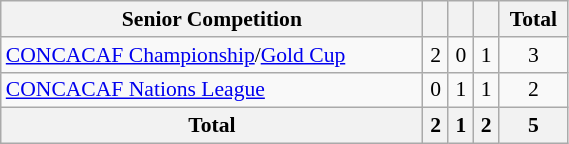<table class="wikitable" style="width:30%; font-size:90%; text-align:center;">
<tr>
<th>Senior Competition</th>
<th></th>
<th></th>
<th></th>
<th>Total</th>
</tr>
<tr>
<td align=left><a href='#'>CONCACAF Championship</a>/<a href='#'>Gold Cup</a></td>
<td>2</td>
<td>0</td>
<td>1</td>
<td>3</td>
</tr>
<tr>
<td align=left><a href='#'>CONCACAF Nations League</a></td>
<td>0</td>
<td>1</td>
<td>1</td>
<td>2</td>
</tr>
<tr>
<th>Total</th>
<th>2</th>
<th>1</th>
<th>2</th>
<th>5</th>
</tr>
</table>
